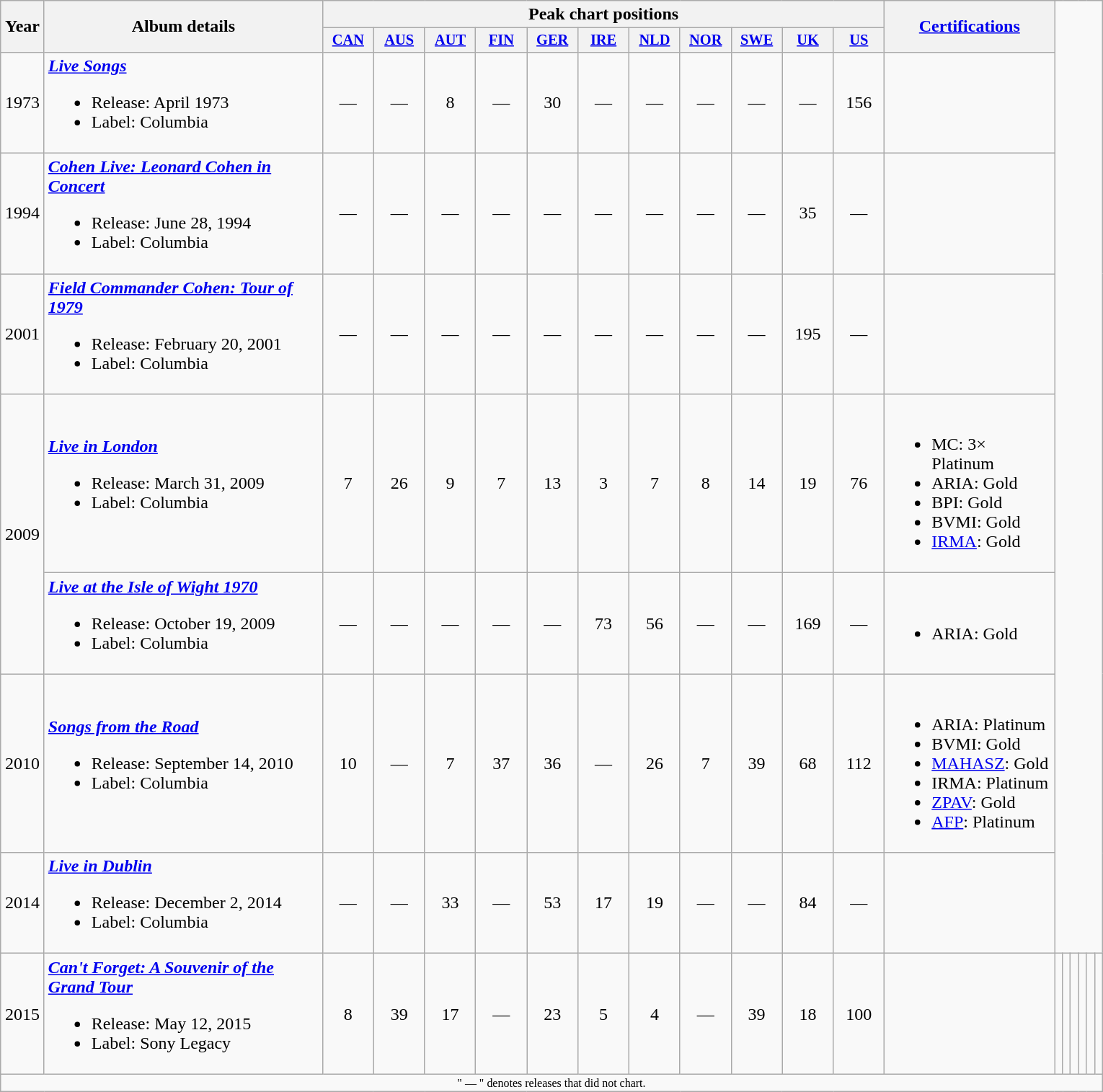<table class="wikitable">
<tr>
<th rowspan="2" width="33">Year</th>
<th rowspan="2" width="250">Album details</th>
<th colspan="11">Peak chart positions</th>
<th rowspan="2" width="150"><a href='#'>Certifications</a></th>
</tr>
<tr>
<th style="width:3em;font-size:85%"><a href='#'>CAN</a><br></th>
<th style="width:3em;font-size:85%"><a href='#'>AUS</a><br></th>
<th style="width:3em;font-size:85%"><a href='#'>AUT</a><br></th>
<th style="width:3em;font-size:85%"><a href='#'>FIN</a><br></th>
<th style="width:3em;font-size:85%"><a href='#'>GER</a><br></th>
<th style="width:3em;font-size:85%"><a href='#'>IRE</a> <br></th>
<th style="width:3em;font-size:85%"><a href='#'>NLD</a><br></th>
<th style="width:3em;font-size:85%"><a href='#'>NOR</a><br></th>
<th style="width:3em;font-size:85%"><a href='#'>SWE</a><br></th>
<th style="width:3em;font-size:85%"><a href='#'>UK</a><br></th>
<th style="width:3em;font-size:85%"><a href='#'>US</a><br></th>
</tr>
<tr>
<td align="center">1973</td>
<td><strong><em><a href='#'>Live Songs</a></em></strong><br><ul><li>Release: April 1973</li><li>Label: Columbia</li></ul></td>
<td align="center">—</td>
<td align="center">—</td>
<td align="center">8</td>
<td align="center">—</td>
<td align="center">30</td>
<td align="center">—</td>
<td align="center">—</td>
<td align="center">—</td>
<td align="center">—</td>
<td align="center">—</td>
<td align="center">156</td>
<td></td>
</tr>
<tr>
<td align="center">1994</td>
<td><strong><em><a href='#'>Cohen Live: Leonard Cohen in Concert</a></em></strong><br><ul><li>Release: June 28, 1994</li><li>Label: Columbia</li></ul></td>
<td align="center">—</td>
<td align="center">—</td>
<td align="center">—</td>
<td align="center">—</td>
<td align="center">—</td>
<td align="center">—</td>
<td align="center">—</td>
<td align="center">—</td>
<td align="center">—</td>
<td align="center">35</td>
<td align="center">—</td>
<td></td>
</tr>
<tr>
<td align="center">2001</td>
<td><strong><em><a href='#'>Field Commander Cohen: Tour of 1979</a></em></strong><br><ul><li>Release: February 20, 2001</li><li>Label: Columbia</li></ul></td>
<td align="center">—</td>
<td align="center">—</td>
<td align="center">—</td>
<td align="center">—</td>
<td align="center">—</td>
<td align="center">—</td>
<td align="center">—</td>
<td align="center">—</td>
<td align="center">—</td>
<td align="center">195</td>
<td align="center">—</td>
<td></td>
</tr>
<tr>
<td rowspan="2" align="center">2009</td>
<td><strong><em><a href='#'>Live in London</a></em></strong><br><ul><li>Release: March 31, 2009</li><li>Label: Columbia</li></ul></td>
<td align="center">7</td>
<td align="center">26</td>
<td align="center">9</td>
<td align="center">7</td>
<td align="center">13</td>
<td align="center">3</td>
<td align="center">7</td>
<td align="center">8</td>
<td align="center">14</td>
<td align="center">19</td>
<td align="center">76</td>
<td><br><ul><li>MC: 3× Platinum</li><li>ARIA: Gold</li><li>BPI: Gold</li><li>BVMI: Gold</li><li><a href='#'>IRMA</a>: Gold</li></ul></td>
</tr>
<tr>
<td><strong><em><a href='#'>Live at the Isle of Wight 1970</a></em></strong><br><ul><li>Release: October 19, 2009</li><li>Label: Columbia</li></ul></td>
<td align="center">—</td>
<td align="center">—</td>
<td align="center">—</td>
<td align="center">—</td>
<td align="center">—</td>
<td align="center">73</td>
<td align="center">56</td>
<td align="center">—</td>
<td align="center">—</td>
<td align="center">169</td>
<td align="center">—</td>
<td><br><ul><li>ARIA: Gold</li></ul></td>
</tr>
<tr>
<td align="center">2010</td>
<td><strong><em><a href='#'>Songs from the Road</a></em></strong><br><ul><li>Release: September 14, 2010</li><li>Label: Columbia</li></ul></td>
<td align="center">10</td>
<td align="center">—</td>
<td align="center">7</td>
<td align="center">37</td>
<td align="center">36</td>
<td align="center">—</td>
<td align="center">26</td>
<td align="center">7</td>
<td align="center">39</td>
<td align="center">68</td>
<td align="center">112</td>
<td><br><ul><li>ARIA: Platinum</li><li>BVMI: Gold</li><li><a href='#'>MAHASZ</a>: Gold</li><li>IRMA: Platinum</li><li><a href='#'>ZPAV</a>: Gold</li><li><a href='#'>AFP</a>: Platinum</li></ul></td>
</tr>
<tr>
<td align="center">2014</td>
<td><strong><em><a href='#'>Live in Dublin</a></em></strong><br><ul><li>Release: December 2, 2014</li><li>Label: Columbia</li></ul></td>
<td align="center">—</td>
<td align="center">—</td>
<td align="center">33</td>
<td align="center">—</td>
<td align="center">53</td>
<td align="center">17</td>
<td align="center">19</td>
<td align="center">—</td>
<td align="center">—</td>
<td align="center">84</td>
<td align="center">—</td>
<td></td>
</tr>
<tr>
<td align="center">2015</td>
<td><strong><em><a href='#'>Can't Forget: A Souvenir of the Grand Tour</a></em></strong><br><ul><li>Release: May 12, 2015</li><li>Label: Sony Legacy</li></ul></td>
<td align="center">8</td>
<td align="center">39</td>
<td align="center">17</td>
<td align="center">—</td>
<td align="center">23</td>
<td align="center">5</td>
<td align="center">4</td>
<td align="center">—</td>
<td align="center">39</td>
<td align="center">18</td>
<td align="center">100</td>
<td></td>
<td></td>
<td></td>
<td></td>
<td></td>
<td></td>
<td></td>
</tr>
<tr>
<td align="center" colspan="30" style="font-size: 8pt">" — " denotes releases that did not chart.</td>
</tr>
</table>
